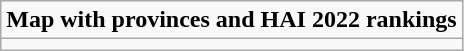<table role= "presentation" class="wikitable mw-collapsible mw-collapsed">
<tr>
<td><strong>Map with provinces and HAI 2022 rankings</strong></td>
</tr>
<tr>
<td></td>
</tr>
</table>
